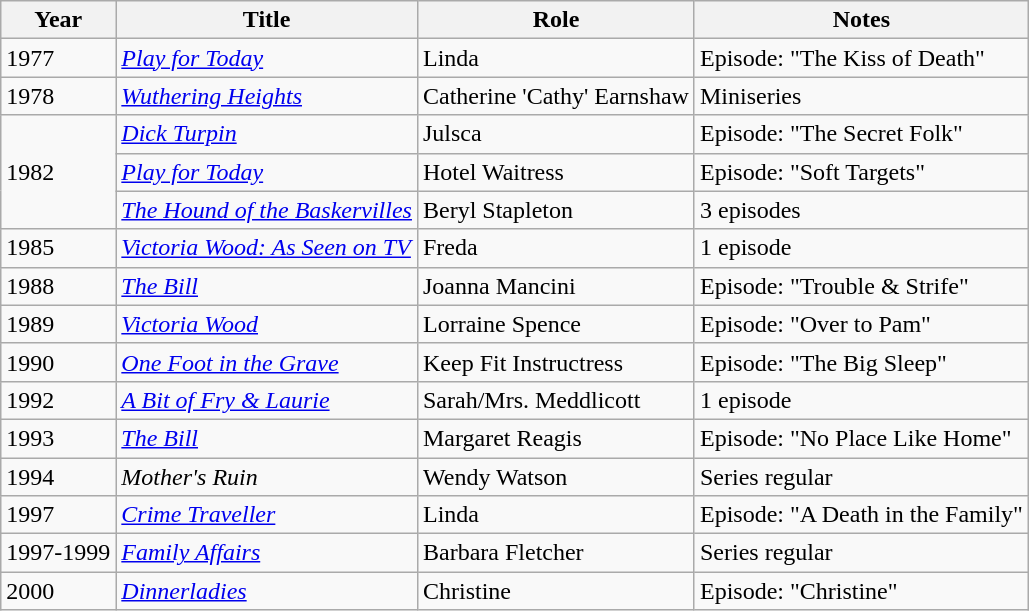<table class="wikitable">
<tr>
<th>Year</th>
<th>Title</th>
<th>Role</th>
<th>Notes</th>
</tr>
<tr>
<td>1977</td>
<td><em><a href='#'>Play for Today</a></em></td>
<td>Linda</td>
<td>Episode: "The Kiss of Death"</td>
</tr>
<tr>
<td>1978</td>
<td><em><a href='#'>Wuthering Heights</a></em></td>
<td>Catherine 'Cathy' Earnshaw</td>
<td>Miniseries</td>
</tr>
<tr>
<td rowspan="3">1982</td>
<td><em><a href='#'>Dick Turpin</a></em></td>
<td>Julsca</td>
<td>Episode: "The Secret Folk"</td>
</tr>
<tr>
<td><em><a href='#'>Play for Today</a></em></td>
<td>Hotel Waitress</td>
<td>Episode: "Soft Targets"</td>
</tr>
<tr>
<td><em><a href='#'>The Hound of the Baskervilles</a></em></td>
<td>Beryl Stapleton</td>
<td>3 episodes</td>
</tr>
<tr>
<td>1985</td>
<td><em><a href='#'>Victoria Wood: As Seen on TV</a></em></td>
<td>Freda</td>
<td>1 episode</td>
</tr>
<tr>
<td>1988</td>
<td><em><a href='#'>The Bill</a></em></td>
<td>Joanna Mancini</td>
<td>Episode: "Trouble & Strife"</td>
</tr>
<tr>
<td>1989</td>
<td><em><a href='#'>Victoria Wood</a></em></td>
<td>Lorraine Spence</td>
<td>Episode: "Over to Pam"</td>
</tr>
<tr>
<td>1990</td>
<td><em><a href='#'>One Foot in the Grave</a></em></td>
<td>Keep Fit Instructress</td>
<td>Episode: "The Big Sleep"</td>
</tr>
<tr>
<td>1992</td>
<td><em><a href='#'>A Bit of Fry & Laurie</a></em></td>
<td>Sarah/Mrs. Meddlicott</td>
<td>1 episode</td>
</tr>
<tr>
<td>1993</td>
<td><em><a href='#'>The Bill</a></em></td>
<td>Margaret Reagis</td>
<td>Episode: "No Place Like Home"</td>
</tr>
<tr>
<td>1994</td>
<td><em>Mother's Ruin</em></td>
<td>Wendy Watson</td>
<td>Series regular</td>
</tr>
<tr>
<td>1997</td>
<td><em><a href='#'>Crime Traveller</a></em></td>
<td>Linda</td>
<td>Episode: "A Death in the Family"</td>
</tr>
<tr>
<td>1997-1999</td>
<td><em><a href='#'>Family Affairs</a></em></td>
<td>Barbara Fletcher</td>
<td>Series regular</td>
</tr>
<tr>
<td>2000</td>
<td><em><a href='#'>Dinnerladies</a></em></td>
<td>Christine</td>
<td>Episode: "Christine"</td>
</tr>
</table>
